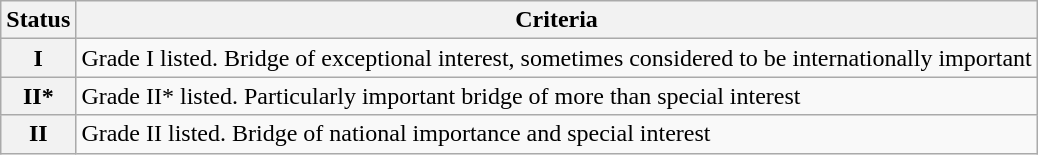<table class="wikitable">
<tr>
<th scope="col">Status</th>
<th scope="col">Criteria</th>
</tr>
<tr>
<th scope="row" >I</th>
<td>Grade I listed. Bridge of exceptional interest, sometimes considered to be internationally important</td>
</tr>
<tr>
<th scope="row" >II*</th>
<td>Grade II* listed. Particularly important bridge of more than special interest</td>
</tr>
<tr>
<th scope="row" >II</th>
<td>Grade II listed. Bridge of national importance and special interest</td>
</tr>
</table>
